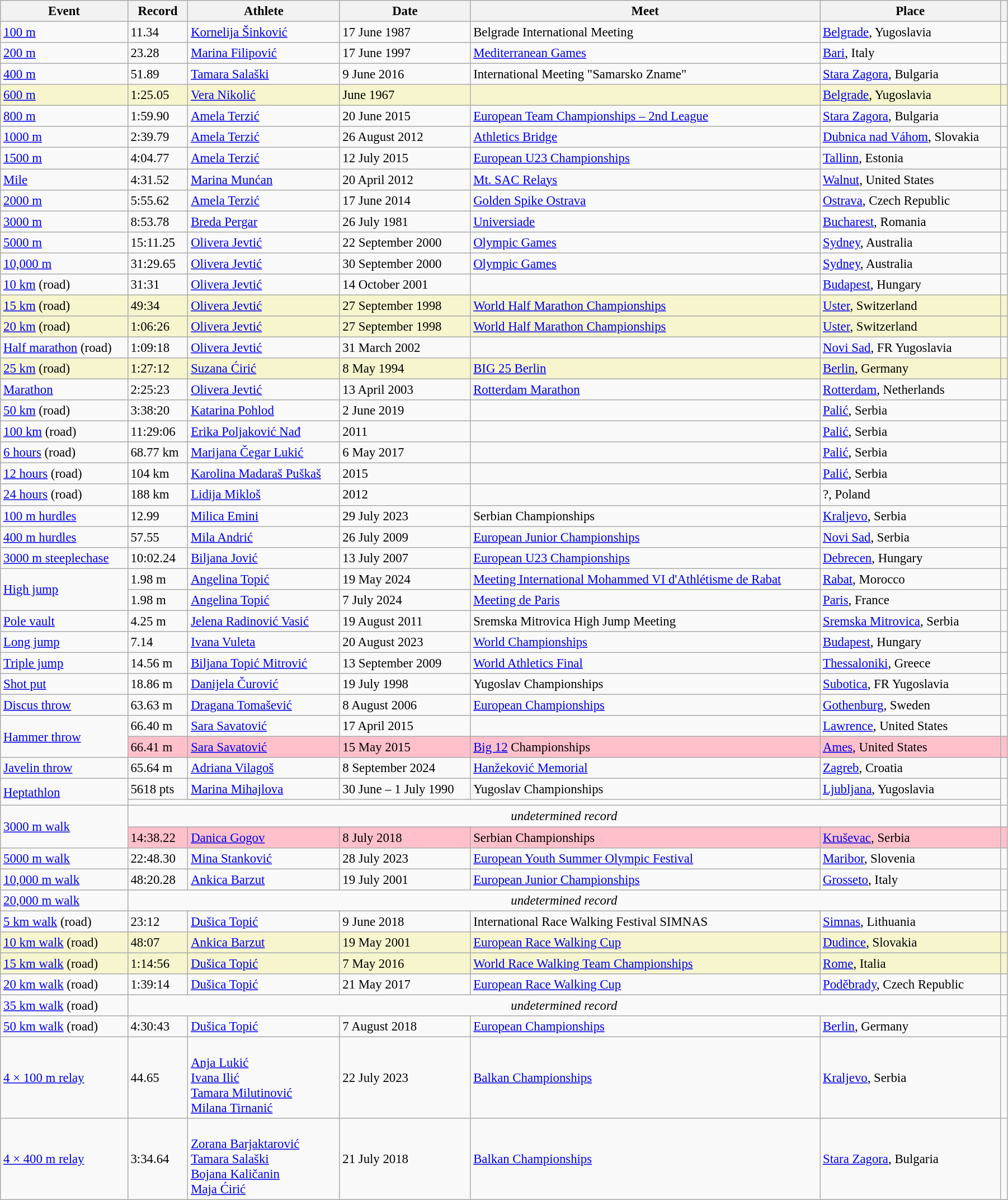<table class="wikitable" style="font-size:95%; width: 95%;">
<tr>
<th>Event</th>
<th>Record</th>
<th>Athlete</th>
<th>Date</th>
<th>Meet</th>
<th>Place</th>
<th></th>
</tr>
<tr>
<td><a href='#'>100 m</a></td>
<td>11.34 </td>
<td><a href='#'>Kornelija Šinković</a></td>
<td>17 June 1987</td>
<td>Belgrade International Meeting</td>
<td><a href='#'>Belgrade</a>, Yugoslavia</td>
<td></td>
</tr>
<tr>
<td><a href='#'>200 m</a></td>
<td>23.28 </td>
<td><a href='#'>Marina Filipović</a></td>
<td>17 June 1997</td>
<td><a href='#'>Mediterranean Games</a></td>
<td><a href='#'>Bari</a>, Italy</td>
<td></td>
</tr>
<tr>
<td><a href='#'>400 m</a></td>
<td>51.89</td>
<td><a href='#'>Tamara Salaški</a></td>
<td>9 June 2016</td>
<td>International Meeting "Samarsko Zname"</td>
<td><a href='#'>Stara Zagora</a>, Bulgaria</td>
<td></td>
</tr>
<tr style="background:#f6F5CE;">
<td><a href='#'>600 m</a></td>
<td>1:25.05</td>
<td><a href='#'>Vera Nikolić</a></td>
<td>June 1967</td>
<td></td>
<td><a href='#'>Belgrade</a>, Yugoslavia</td>
<td></td>
</tr>
<tr>
<td><a href='#'>800 m</a></td>
<td>1:59.90</td>
<td><a href='#'>Amela Terzić</a></td>
<td>20 June 2015</td>
<td><a href='#'>European Team Championships – 2nd League</a></td>
<td><a href='#'>Stara Zagora</a>, Bulgaria</td>
<td></td>
</tr>
<tr>
<td><a href='#'>1000 m</a></td>
<td>2:39.79</td>
<td><a href='#'>Amela Terzić</a></td>
<td>26 August 2012</td>
<td><a href='#'>Athletics Bridge</a></td>
<td><a href='#'>Dubnica nad Váhom</a>, Slovakia</td>
<td></td>
</tr>
<tr>
<td><a href='#'>1500 m</a></td>
<td>4:04.77</td>
<td><a href='#'>Amela Terzić</a></td>
<td>12 July 2015</td>
<td><a href='#'>European U23 Championships</a></td>
<td><a href='#'>Tallinn</a>, Estonia</td>
<td></td>
</tr>
<tr>
<td><a href='#'>Mile</a></td>
<td>4:31.52</td>
<td><a href='#'>Marina Munćan</a></td>
<td>20 April 2012</td>
<td><a href='#'>Mt. SAC Relays</a></td>
<td><a href='#'>Walnut</a>, United States</td>
<td></td>
</tr>
<tr>
<td><a href='#'>2000 m</a></td>
<td>5:55.62</td>
<td><a href='#'>Amela Terzić</a></td>
<td>17 June 2014</td>
<td><a href='#'>Golden Spike Ostrava</a></td>
<td><a href='#'>Ostrava</a>, Czech Republic</td>
<td></td>
</tr>
<tr>
<td><a href='#'>3000 m</a></td>
<td>8:53.78</td>
<td><a href='#'>Breda Pergar</a></td>
<td>26 July 1981</td>
<td><a href='#'>Universiade</a></td>
<td><a href='#'>Bucharest</a>, Romania</td>
<td></td>
</tr>
<tr>
<td><a href='#'>5000 m</a></td>
<td>15:11.25</td>
<td><a href='#'>Olivera Jevtić</a></td>
<td>22 September 2000</td>
<td><a href='#'>Olympic Games</a></td>
<td><a href='#'>Sydney</a>, Australia</td>
<td></td>
</tr>
<tr>
<td><a href='#'>10,000 m</a></td>
<td>31:29.65</td>
<td><a href='#'>Olivera Jevtić</a></td>
<td>30 September 2000</td>
<td><a href='#'>Olympic Games</a></td>
<td><a href='#'>Sydney</a>, Australia</td>
<td></td>
</tr>
<tr>
<td><a href='#'>10 km</a> (road)</td>
<td>31:31</td>
<td><a href='#'>Olivera Jevtić</a></td>
<td>14 October 2001</td>
<td></td>
<td><a href='#'>Budapest</a>, Hungary</td>
<td></td>
</tr>
<tr style="background:#f6F5CE;">
<td><a href='#'>15 km</a> (road)</td>
<td>49:34</td>
<td><a href='#'>Olivera Jevtić</a></td>
<td>27 September 1998</td>
<td><a href='#'>World Half Marathon Championships</a></td>
<td><a href='#'>Uster</a>, Switzerland</td>
<td></td>
</tr>
<tr style="background:#f6F5CE;">
<td><a href='#'>20 km</a> (road)</td>
<td>1:06:26</td>
<td><a href='#'>Olivera Jevtić</a></td>
<td>27 September 1998</td>
<td><a href='#'>World Half Marathon Championships</a></td>
<td><a href='#'>Uster</a>, Switzerland</td>
<td></td>
</tr>
<tr>
<td><a href='#'>Half marathon</a> (road)</td>
<td>1:09:18</td>
<td><a href='#'>Olivera Jevtić</a></td>
<td>31 March 2002</td>
<td></td>
<td><a href='#'>Novi Sad</a>, FR Yugoslavia</td>
<td></td>
</tr>
<tr style="background:#f6F5CE;">
<td><a href='#'>25 km</a> (road)</td>
<td>1:27:12</td>
<td><a href='#'>Suzana Ćirić</a></td>
<td>8 May 1994</td>
<td><a href='#'>BIG 25 Berlin</a></td>
<td><a href='#'>Berlin</a>, Germany</td>
<td></td>
</tr>
<tr>
<td><a href='#'>Marathon</a></td>
<td>2:25:23</td>
<td><a href='#'>Olivera Jevtić</a></td>
<td>13 April 2003</td>
<td><a href='#'>Rotterdam Marathon</a></td>
<td><a href='#'>Rotterdam</a>, Netherlands</td>
<td></td>
</tr>
<tr>
<td><a href='#'>50 km</a> (road)</td>
<td>3:38:20</td>
<td><a href='#'>Katarina Pohlod</a></td>
<td>2 June 2019</td>
<td></td>
<td><a href='#'>Palić</a>, Serbia</td>
<td></td>
</tr>
<tr>
<td><a href='#'>100 km</a> (road)</td>
<td>11:29:06</td>
<td><a href='#'>Erika Poljaković Nađ</a></td>
<td>2011</td>
<td></td>
<td><a href='#'>Palić</a>, Serbia</td>
<td></td>
</tr>
<tr>
<td><a href='#'>6 hours</a> (road)</td>
<td>68.77 km</td>
<td><a href='#'>Marijana Čegar Lukić</a></td>
<td>6 May 2017</td>
<td></td>
<td><a href='#'>Palić</a>, Serbia</td>
<td></td>
</tr>
<tr>
<td><a href='#'>12 hours</a> (road)</td>
<td>104 km</td>
<td><a href='#'>Karolina Madaraš Puškaš</a></td>
<td>2015</td>
<td></td>
<td><a href='#'>Palić</a>, Serbia</td>
<td></td>
</tr>
<tr>
<td><a href='#'>24 hours</a> (road)</td>
<td>188 km</td>
<td><a href='#'>Lidija Mikloš</a></td>
<td>2012</td>
<td></td>
<td>?, Poland</td>
<td></td>
</tr>
<tr>
<td><a href='#'>100 m hurdles</a></td>
<td>12.99 </td>
<td><a href='#'>Milica Emini</a></td>
<td>29 July 2023</td>
<td>Serbian Championships</td>
<td><a href='#'>Kraljevo</a>, Serbia</td>
<td></td>
</tr>
<tr>
<td><a href='#'>400 m hurdles</a></td>
<td>57.55</td>
<td><a href='#'>Mila Andrić</a></td>
<td>26 July 2009</td>
<td><a href='#'>European Junior Championships</a></td>
<td><a href='#'>Novi Sad</a>, Serbia</td>
<td></td>
</tr>
<tr>
<td><a href='#'>3000 m steeplechase</a></td>
<td>10:02.24</td>
<td><a href='#'>Biljana Jović</a></td>
<td>13 July 2007</td>
<td><a href='#'>European U23 Championships</a></td>
<td><a href='#'>Debrecen</a>, Hungary</td>
<td></td>
</tr>
<tr>
<td rowspan=2><a href='#'>High jump</a></td>
<td>1.98 m</td>
<td><a href='#'>Angelina Topić</a></td>
<td>19 May 2024</td>
<td><a href='#'>Meeting International Mohammed VI d'Athlétisme de Rabat</a></td>
<td><a href='#'>Rabat</a>, Morocco</td>
<td></td>
</tr>
<tr>
<td>1.98 m</td>
<td><a href='#'>Angelina Topić</a></td>
<td>7 July 2024</td>
<td><a href='#'>Meeting de Paris</a></td>
<td><a href='#'>Paris</a>, France</td>
<td></td>
</tr>
<tr>
<td><a href='#'>Pole vault</a></td>
<td>4.25 m</td>
<td><a href='#'>Jelena Radinović Vasić</a></td>
<td>19 August 2011</td>
<td>Sremska Mitrovica High Jump Meeting</td>
<td><a href='#'>Sremska Mitrovica</a>, Serbia</td>
<td></td>
</tr>
<tr>
<td><a href='#'>Long jump</a></td>
<td>7.14 </td>
<td><a href='#'>Ivana Vuleta</a></td>
<td>20 August 2023</td>
<td><a href='#'>World Championships</a></td>
<td><a href='#'>Budapest</a>, Hungary</td>
<td></td>
</tr>
<tr>
<td><a href='#'>Triple jump</a></td>
<td>14.56 m </td>
<td><a href='#'>Biljana Topić Mitrović</a></td>
<td>13 September 2009</td>
<td><a href='#'>World Athletics Final</a></td>
<td><a href='#'>Thessaloniki</a>, Greece</td>
<td></td>
</tr>
<tr>
<td><a href='#'>Shot put</a></td>
<td>18.86 m</td>
<td><a href='#'>Danijela Čurović</a></td>
<td>19 July 1998</td>
<td>Yugoslav Championships</td>
<td><a href='#'>Subotica</a>, FR Yugoslavia</td>
<td></td>
</tr>
<tr>
<td><a href='#'>Discus throw</a></td>
<td>63.63 m</td>
<td><a href='#'>Dragana Tomašević</a></td>
<td>8 August 2006</td>
<td><a href='#'>European Championships</a></td>
<td><a href='#'>Gothenburg</a>, Sweden</td>
<td></td>
</tr>
<tr>
<td rowspan=2><a href='#'>Hammer throw</a></td>
<td>66.40 m</td>
<td><a href='#'>Sara Savatović</a></td>
<td>17 April 2015</td>
<td></td>
<td><a href='#'>Lawrence</a>, United States</td>
<td></td>
</tr>
<tr style="background:pink">
<td>66.41 m</td>
<td><a href='#'>Sara Savatović</a></td>
<td>15 May 2015</td>
<td><a href='#'>Big 12</a> Championships</td>
<td><a href='#'>Ames</a>, United States</td>
<td></td>
</tr>
<tr>
<td><a href='#'>Javelin throw</a></td>
<td>65.64 m</td>
<td><a href='#'>Adriana Vilagoš</a></td>
<td>8 September 2024</td>
<td><a href='#'>Hanžeković Memorial</a></td>
<td><a href='#'>Zagreb</a>, Croatia</td>
<td></td>
</tr>
<tr>
<td rowspan=2><a href='#'>Heptathlon</a></td>
<td>5618 pts</td>
<td><a href='#'>Marina Mihajlova</a></td>
<td>30 June – 1 July 1990</td>
<td>Yugoslav Championships</td>
<td><a href='#'>Ljubljana</a>, Yugoslavia</td>
<td rowspan=2></td>
</tr>
<tr>
<td colspan=5></td>
</tr>
<tr>
<td rowspan=2><a href='#'>3000 m walk</a></td>
<td align="center" colspan=5><em>undetermined record</em></td>
</tr>
<tr style="background:pink">
<td>14:38.22 </td>
<td><a href='#'>Danica Gogov</a></td>
<td>8 July 2018</td>
<td>Serbian Championships</td>
<td><a href='#'>Kruševac</a>, Serbia</td>
<td></td>
</tr>
<tr>
<td><a href='#'>5000 m walk</a></td>
<td>22:48.30</td>
<td><a href='#'>Mina Stanković</a></td>
<td>28 July 2023</td>
<td><a href='#'>European Youth Summer Olympic Festival</a></td>
<td><a href='#'>Maribor</a>, Slovenia</td>
<td></td>
</tr>
<tr>
<td><a href='#'>10,000 m walk</a></td>
<td>48:20.28</td>
<td><a href='#'>Ankica Barzut</a></td>
<td>19 July 2001</td>
<td><a href='#'>European Junior Championships</a></td>
<td><a href='#'>Grosseto</a>, Italy</td>
<td></td>
</tr>
<tr>
<td><a href='#'>20,000 m walk</a></td>
<td align="center" colspan=5><em>undetermined record</em></td>
</tr>
<tr>
<td><a href='#'>5 km walk</a> (road)</td>
<td>23:12 </td>
<td><a href='#'>Dušica Topić</a></td>
<td>9 June 2018</td>
<td>International Race Walking Festival SIMNAS</td>
<td><a href='#'>Simnas</a>, Lithuania</td>
<td></td>
</tr>
<tr style="background:#f6F5CE;">
<td><a href='#'>10 km walk</a> (road)</td>
<td>48:07</td>
<td><a href='#'>Ankica Barzut</a></td>
<td>19 May 2001</td>
<td><a href='#'>European Race Walking Cup</a></td>
<td><a href='#'>Dudince</a>, Slovakia</td>
<td></td>
</tr>
<tr style="background:#f6F5CE;">
<td><a href='#'>15 km walk</a> (road)</td>
<td>1:14:56</td>
<td><a href='#'>Dušica Topić</a></td>
<td>7 May 2016</td>
<td><a href='#'>World Race Walking Team Championships</a></td>
<td><a href='#'>Rome</a>, Italia</td>
<td></td>
</tr>
<tr>
<td><a href='#'>20 km walk</a> (road)</td>
<td>1:39:14</td>
<td><a href='#'>Dušica Topić</a></td>
<td>21 May 2017</td>
<td><a href='#'>European Race Walking Cup</a></td>
<td><a href='#'>Poděbrady</a>, Czech Republic</td>
<td></td>
</tr>
<tr>
<td><a href='#'>35 km walk</a> (road)</td>
<td align="center" colspan=5><em>undetermined record</em></td>
</tr>
<tr>
<td><a href='#'>50 km walk</a> (road)</td>
<td>4:30:43</td>
<td><a href='#'>Dušica Topić</a></td>
<td>7 August 2018</td>
<td><a href='#'>European Championships</a></td>
<td><a href='#'>Berlin</a>, Germany</td>
<td></td>
</tr>
<tr>
<td><a href='#'>4 × 100 m relay</a></td>
<td>44.65</td>
<td><br><a href='#'>Anja Lukić</a><br><a href='#'>Ivana Ilić</a><br><a href='#'>Tamara Milutinović</a><br><a href='#'>Milana Tirnanić</a></td>
<td>22 July 2023</td>
<td><a href='#'>Balkan Championships</a></td>
<td><a href='#'>Kraljevo</a>, Serbia</td>
<td></td>
</tr>
<tr>
<td><a href='#'>4 × 400 m relay</a></td>
<td>3:34.64</td>
<td><br><a href='#'>Zorana Barjaktarović</a><br><a href='#'>Tamara Salaški</a><br><a href='#'>Bojana Kaličanin</a><br><a href='#'>Maja Ćirić</a></td>
<td>21 July 2018</td>
<td><a href='#'>Balkan Championships</a></td>
<td><a href='#'>Stara Zagora</a>, Bulgaria</td>
<td></td>
</tr>
</table>
